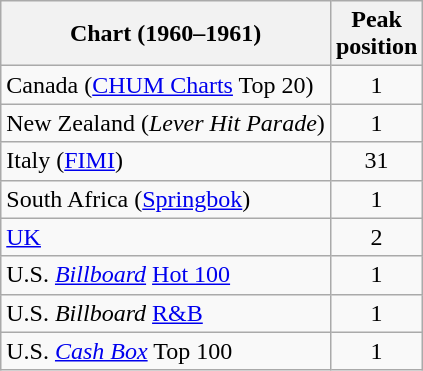<table class="wikitable sortable">
<tr>
<th>Chart (1960–1961)</th>
<th>Peak<br>position</th>
</tr>
<tr>
<td>Canada (<a href='#'>CHUM Charts</a> Top 20)</td>
<td align="center">1</td>
</tr>
<tr>
<td>New Zealand (<em>Lever Hit Parade</em>)</td>
<td style="text-align:center;">1</td>
</tr>
<tr>
<td>Italy (<a href='#'>FIMI</a>)</td>
<td align="center">31</td>
</tr>
<tr>
<td>South Africa (<a href='#'>Springbok</a>)</td>
<td align="center">1</td>
</tr>
<tr>
<td><a href='#'>UK</a></td>
<td style="text-align:center;">2</td>
</tr>
<tr>
<td>U.S. <em><a href='#'>Billboard</a></em> <a href='#'>Hot 100</a></td>
<td style="text-align:center;">1</td>
</tr>
<tr>
<td>U.S. <em>Billboard</em> <a href='#'>R&B</a></td>
<td style="text-align:center;">1</td>
</tr>
<tr>
<td>U.S. <a href='#'><em>Cash Box</em></a> Top 100</td>
<td align="center">1</td>
</tr>
</table>
